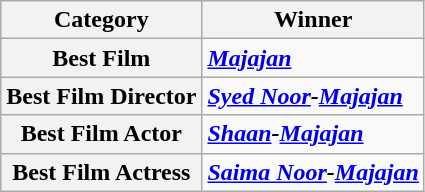<table class="wikitable style">
<tr>
<th>Category</th>
<th>Winner</th>
</tr>
<tr>
<th><strong>Best Film</strong></th>
<td><strong><em><a href='#'>Majajan</a></em></strong></td>
</tr>
<tr>
<th><strong>Best Film Director</strong></th>
<td><strong><em><a href='#'>Syed Noor</a>-<a href='#'>Majajan</a></em></strong></td>
</tr>
<tr>
<th><strong>Best Film Actor</strong></th>
<td><strong><em><a href='#'>Shaan</a>-<a href='#'>Majajan</a></em></strong></td>
</tr>
<tr>
<th><strong>Best Film Actress</strong></th>
<td><strong><em><a href='#'>Saima Noor</a>-<a href='#'>Majajan</a></em></strong></td>
</tr>
</table>
